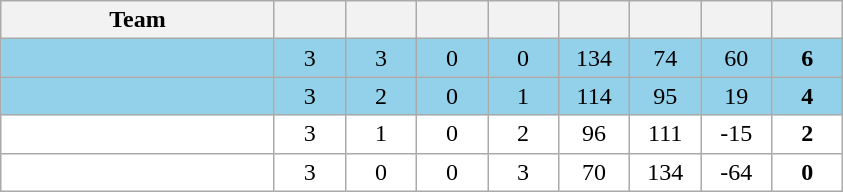<table class=wikitable style="text-align:center">
<tr>
<th width=175>Team</th>
<th width=40></th>
<th width=40></th>
<th width=40></th>
<th width=40></th>
<th width=40></th>
<th width=40></th>
<th width=40></th>
<th width=40></th>
</tr>
<tr style="background:#93d0ea">
<td align=left></td>
<td>3</td>
<td>3</td>
<td>0</td>
<td>0</td>
<td>134</td>
<td>74</td>
<td>60</td>
<td><strong>6</strong></td>
</tr>
<tr style="background:#93d0ea">
<td align=left></td>
<td>3</td>
<td>2</td>
<td>0</td>
<td>1</td>
<td>114</td>
<td>95</td>
<td>19</td>
<td><strong>4</strong></td>
</tr>
<tr style="background:white;">
<td align=left></td>
<td>3</td>
<td>1</td>
<td>0</td>
<td>2</td>
<td>96</td>
<td>111</td>
<td>-15</td>
<td><strong>2</strong></td>
</tr>
<tr style="background:white;">
<td align=left></td>
<td>3</td>
<td>0</td>
<td>0</td>
<td>3</td>
<td>70</td>
<td>134</td>
<td>-64</td>
<td><strong>0</strong></td>
</tr>
</table>
